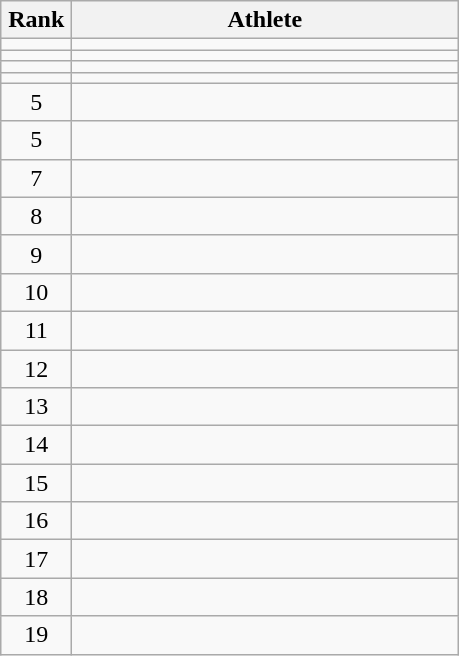<table class="wikitable" style="text-align: center;">
<tr>
<th width=40>Rank</th>
<th width=250>Athlete</th>
</tr>
<tr>
<td></td>
<td align="left"></td>
</tr>
<tr>
<td></td>
<td align="left"></td>
</tr>
<tr>
<td></td>
<td align="left"></td>
</tr>
<tr>
<td></td>
<td align="left"></td>
</tr>
<tr>
<td>5</td>
<td align="left"></td>
</tr>
<tr>
<td>5</td>
<td align="left"></td>
</tr>
<tr>
<td>7</td>
<td align="left"></td>
</tr>
<tr>
<td>8</td>
<td align="left"></td>
</tr>
<tr>
<td>9</td>
<td align="left"></td>
</tr>
<tr>
<td>10</td>
<td align="left"></td>
</tr>
<tr>
<td>11</td>
<td align="left"></td>
</tr>
<tr>
<td>12</td>
<td align="left"></td>
</tr>
<tr>
<td>13</td>
<td align="left"></td>
</tr>
<tr>
<td>14</td>
<td align="left"></td>
</tr>
<tr>
<td>15</td>
<td align="left"></td>
</tr>
<tr>
<td>16</td>
<td align="left"></td>
</tr>
<tr>
<td>17</td>
<td align="left"></td>
</tr>
<tr>
<td>18</td>
<td align="left"></td>
</tr>
<tr>
<td>19</td>
<td align="left"></td>
</tr>
</table>
